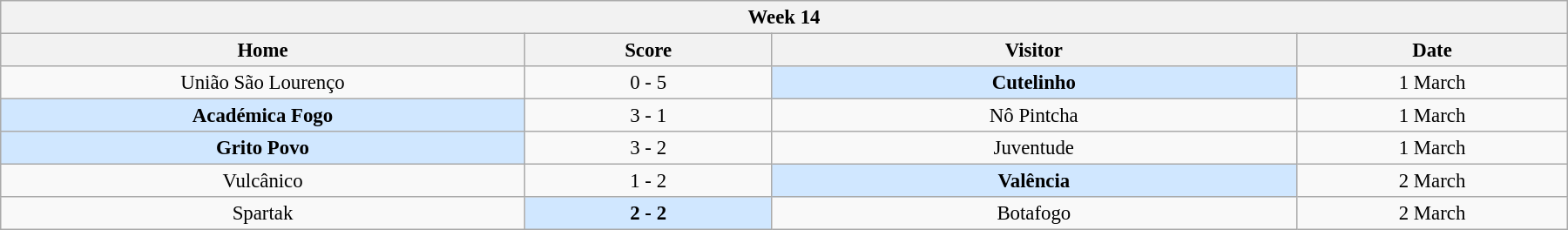<table class="wikitable" style="margin:1em auto; font-size:95%; text-align: center; width: 95%;">
<tr>
<th colspan="12"  style="with:100%; text-align:center;">Week 14</th>
</tr>
<tr>
<th style="width:200px;">Home</th>
<th width="90">Score</th>
<th style="width:200px;">Visitor</th>
<th style="width:100px;">Date</th>
</tr>
<tr align=center>
<td>União São Lourenço</td>
<td>0 - 5</td>
<td style="background:#d0e7ff;"><strong>Cutelinho</strong></td>
<td>1 March</td>
</tr>
<tr align=center>
<td style="background:#d0e7ff;"><strong>Académica Fogo</strong></td>
<td>3 - 1</td>
<td>Nô Pintcha</td>
<td>1 March</td>
</tr>
<tr align=center>
<td style="background:#d0e7ff;"><strong>Grito Povo</strong></td>
<td>3 - 2</td>
<td>Juventude</td>
<td>1 March</td>
</tr>
<tr align=center>
<td>Vulcânico</td>
<td>1 - 2</td>
<td style="background:#d0e7ff;"><strong>Valência</strong></td>
<td>2 March</td>
</tr>
<tr align=center>
<td>Spartak</td>
<td style="background:#d0e7ff;"><strong>2 - 2</strong></td>
<td>Botafogo</td>
<td>2 March</td>
</tr>
</table>
